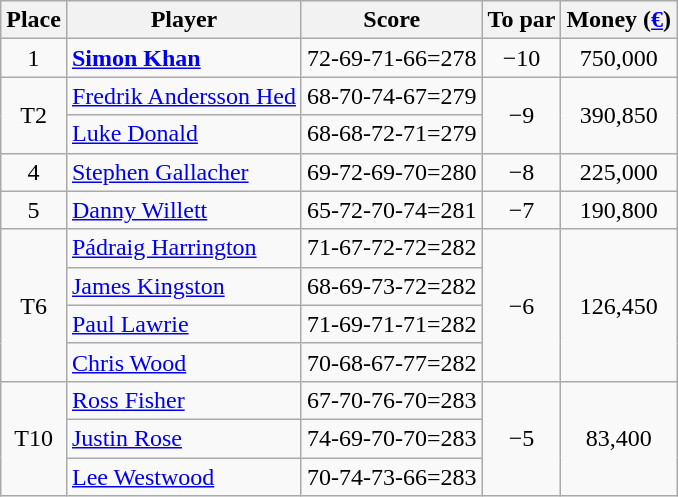<table class="wikitable">
<tr>
<th>Place</th>
<th>Player</th>
<th>Score</th>
<th>To par</th>
<th>Money (<a href='#'>€</a>)</th>
</tr>
<tr>
<td align=center>1</td>
<td> <strong><a href='#'>Simon Khan</a></strong></td>
<td align=center>72-69-71-66=278</td>
<td align=center>−10</td>
<td align=center>750,000</td>
</tr>
<tr>
<td rowspan="2" align=center>T2</td>
<td> <a href='#'>Fredrik Andersson Hed</a></td>
<td align=center>68-70-74-67=279</td>
<td rowspan="2" align=center>−9</td>
<td rowspan="2" align=center>390,850</td>
</tr>
<tr>
<td> <a href='#'>Luke Donald</a></td>
<td align=center>68-68-72-71=279</td>
</tr>
<tr>
<td align=center>4</td>
<td> <a href='#'>Stephen Gallacher</a></td>
<td align=center>69-72-69-70=280</td>
<td align=center>−8</td>
<td align=center>225,000</td>
</tr>
<tr>
<td align=center>5</td>
<td> <a href='#'>Danny Willett</a></td>
<td align=center>65-72-70-74=281</td>
<td align=center>−7</td>
<td align=center>190,800</td>
</tr>
<tr>
<td rowspan="4" align=center>T6</td>
<td> <a href='#'>Pádraig Harrington</a></td>
<td align=center>71-67-72-72=282</td>
<td rowspan="4" align=center>−6</td>
<td rowspan="4" align=center>126,450</td>
</tr>
<tr>
<td> <a href='#'>James Kingston</a></td>
<td align=center>68-69-73-72=282</td>
</tr>
<tr>
<td> <a href='#'>Paul Lawrie</a></td>
<td align=center>71-69-71-71=282</td>
</tr>
<tr>
<td> <a href='#'>Chris Wood</a></td>
<td align=center>70-68-67-77=282</td>
</tr>
<tr>
<td rowspan="3" align=center>T10</td>
<td> <a href='#'>Ross Fisher</a></td>
<td align=center>67-70-76-70=283</td>
<td rowspan="3" align=center>−5</td>
<td rowspan="3" align=center>83,400</td>
</tr>
<tr>
<td> <a href='#'>Justin Rose</a></td>
<td align=center>74-69-70-70=283</td>
</tr>
<tr>
<td> <a href='#'>Lee Westwood</a></td>
<td align=center>70-74-73-66=283</td>
</tr>
</table>
